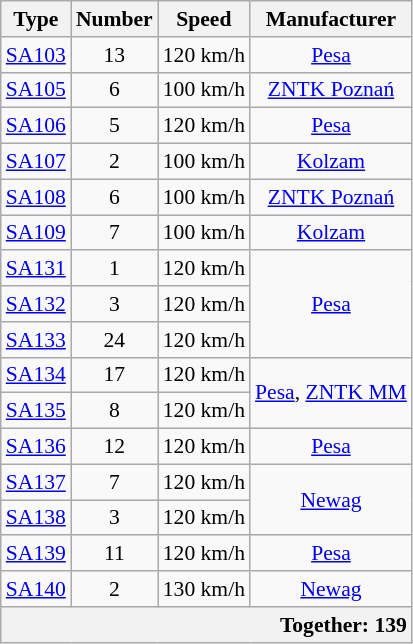<table class="wikitable sortable" style="text-align:center; font-size:90%;">
<tr>
<th>Type</th>
<th>Number</th>
<th>Speed</th>
<th>Manufacturer</th>
</tr>
<tr>
<td><a href='#'>SA103</a></td>
<td>13</td>
<td>120 km/h</td>
<td><a href='#'>Pesa</a></td>
</tr>
<tr>
<td><a href='#'>SA105</a></td>
<td>6</td>
<td>100 km/h</td>
<td><a href='#'>ZNTK Poznań</a></td>
</tr>
<tr>
<td><a href='#'>SA106</a></td>
<td>5</td>
<td>120 km/h</td>
<td><a href='#'>Pesa</a></td>
</tr>
<tr>
<td><a href='#'>SA107</a></td>
<td>2</td>
<td>100 km/h</td>
<td><a href='#'>Kolzam</a></td>
</tr>
<tr>
<td><a href='#'>SA108</a></td>
<td>6</td>
<td>100 km/h</td>
<td><a href='#'>ZNTK Poznań</a></td>
</tr>
<tr>
<td><a href='#'>SA109</a></td>
<td>7</td>
<td>100 km/h</td>
<td><a href='#'>Kolzam</a></td>
</tr>
<tr>
<td><a href='#'>SA131</a></td>
<td>1</td>
<td>120 km/h</td>
<td rowspan="3"><a href='#'>Pesa</a></td>
</tr>
<tr>
<td><a href='#'>SA132</a></td>
<td>3</td>
<td>120 km/h</td>
</tr>
<tr>
<td><a href='#'>SA133</a></td>
<td>24</td>
<td>120 km/h</td>
</tr>
<tr>
<td><a href='#'>SA134</a></td>
<td>17</td>
<td>120 km/h</td>
<td rowspan="2"><a href='#'>Pesa</a>, <a href='#'>ZNTK MM</a></td>
</tr>
<tr>
<td><a href='#'>SA135</a></td>
<td>8</td>
<td>120 km/h</td>
</tr>
<tr>
<td><a href='#'>SA136</a></td>
<td>12</td>
<td>120 km/h</td>
<td><a href='#'>Pesa</a></td>
</tr>
<tr>
<td><a href='#'>SA137</a></td>
<td>7</td>
<td>120 km/h</td>
<td rowspan="2"><a href='#'>Newag</a></td>
</tr>
<tr>
<td><a href='#'>SA138</a></td>
<td>3</td>
<td>120 km/h</td>
</tr>
<tr>
<td><a href='#'>SA139</a></td>
<td>11</td>
<td>120 km/h</td>
<td><a href='#'>Pesa</a></td>
</tr>
<tr>
<td><a href='#'>SA140</a></td>
<td>2</td>
<td>130 km/h</td>
<td><a href='#'>Newag</a></td>
</tr>
<tr class="sortbottom">
<th colspan="4" style="text-align:right"><strong>Together: 139</strong></th>
</tr>
</table>
